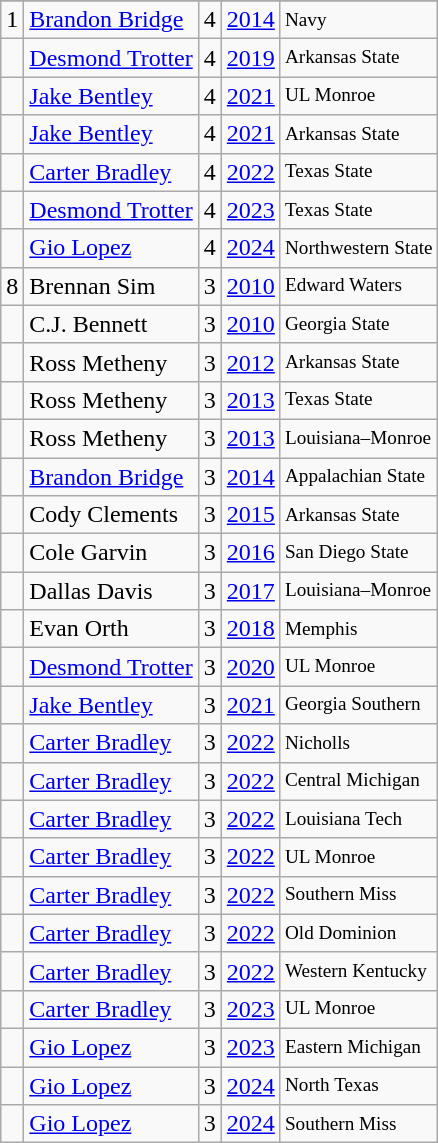<table class="wikitable">
<tr>
</tr>
<tr>
<td>1</td>
<td><a href='#'>Brandon Bridge</a></td>
<td>4</td>
<td><a href='#'>2014</a></td>
<td style="font-size:80%;">Navy</td>
</tr>
<tr>
<td></td>
<td><a href='#'>Desmond Trotter</a></td>
<td>4</td>
<td><a href='#'>2019</a></td>
<td style="font-size:80%;">Arkansas State</td>
</tr>
<tr>
<td></td>
<td><a href='#'>Jake Bentley</a></td>
<td>4</td>
<td><a href='#'>2021</a></td>
<td style="font-size:80%;">UL Monroe</td>
</tr>
<tr>
<td></td>
<td><a href='#'>Jake Bentley</a></td>
<td>4</td>
<td><a href='#'>2021</a></td>
<td style="font-size:80%;">Arkansas State</td>
</tr>
<tr>
<td></td>
<td><a href='#'>Carter Bradley</a></td>
<td>4</td>
<td><a href='#'>2022</a></td>
<td style="font-size:80%;">Texas State</td>
</tr>
<tr>
<td></td>
<td><a href='#'>Desmond Trotter</a></td>
<td>4</td>
<td><a href='#'>2023</a></td>
<td style="font-size:80%;">Texas State</td>
</tr>
<tr>
<td></td>
<td><a href='#'>Gio Lopez</a></td>
<td>4</td>
<td><a href='#'>2024</a></td>
<td style="font-size:80%;">Northwestern State</td>
</tr>
<tr>
<td>8</td>
<td>Brennan Sim</td>
<td>3</td>
<td><a href='#'>2010</a></td>
<td style="font-size:80%;">Edward Waters</td>
</tr>
<tr>
<td></td>
<td>C.J. Bennett</td>
<td>3</td>
<td><a href='#'>2010</a></td>
<td style="font-size:80%;">Georgia State</td>
</tr>
<tr>
<td></td>
<td>Ross Metheny</td>
<td>3</td>
<td><a href='#'>2012</a></td>
<td style="font-size:80%;">Arkansas State</td>
</tr>
<tr>
<td></td>
<td>Ross Metheny</td>
<td>3</td>
<td><a href='#'>2013</a></td>
<td style="font-size:80%;">Texas State</td>
</tr>
<tr>
<td></td>
<td>Ross Metheny</td>
<td>3</td>
<td><a href='#'>2013</a></td>
<td style="font-size:80%;">Louisiana–Monroe</td>
</tr>
<tr>
<td></td>
<td><a href='#'>Brandon Bridge</a></td>
<td>3</td>
<td><a href='#'>2014</a></td>
<td style="font-size:80%;">Appalachian State</td>
</tr>
<tr>
<td></td>
<td>Cody Clements</td>
<td>3</td>
<td><a href='#'>2015</a></td>
<td style="font-size:80%;">Arkansas State</td>
</tr>
<tr>
<td></td>
<td>Cole Garvin</td>
<td>3</td>
<td><a href='#'>2016</a></td>
<td style="font-size:80%;">San Diego State</td>
</tr>
<tr>
<td></td>
<td>Dallas Davis</td>
<td>3</td>
<td><a href='#'>2017</a></td>
<td style="font-size:80%;">Louisiana–Monroe</td>
</tr>
<tr>
<td></td>
<td>Evan Orth</td>
<td>3</td>
<td><a href='#'>2018</a></td>
<td style="font-size:80%;">Memphis</td>
</tr>
<tr>
<td></td>
<td><a href='#'>Desmond Trotter</a></td>
<td>3</td>
<td><a href='#'>2020</a></td>
<td style="font-size:80%;">UL Monroe</td>
</tr>
<tr>
<td></td>
<td><a href='#'>Jake Bentley</a></td>
<td>3</td>
<td><a href='#'>2021</a></td>
<td style="font-size:80%;">Georgia Southern</td>
</tr>
<tr>
<td></td>
<td><a href='#'>Carter Bradley</a></td>
<td>3</td>
<td><a href='#'>2022</a></td>
<td style="font-size:80%;">Nicholls</td>
</tr>
<tr>
<td></td>
<td><a href='#'>Carter Bradley</a></td>
<td>3</td>
<td><a href='#'>2022</a></td>
<td style="font-size:80%;">Central Michigan</td>
</tr>
<tr>
<td></td>
<td><a href='#'>Carter Bradley</a></td>
<td>3</td>
<td><a href='#'>2022</a></td>
<td style="font-size:80%;">Louisiana Tech</td>
</tr>
<tr>
<td></td>
<td><a href='#'>Carter Bradley</a></td>
<td>3</td>
<td><a href='#'>2022</a></td>
<td style="font-size:80%;">UL Monroe</td>
</tr>
<tr>
<td></td>
<td><a href='#'>Carter Bradley</a></td>
<td>3</td>
<td><a href='#'>2022</a></td>
<td style="font-size:80%;">Southern Miss</td>
</tr>
<tr>
<td></td>
<td><a href='#'>Carter Bradley</a></td>
<td>3</td>
<td><a href='#'>2022</a></td>
<td style="font-size:80%;">Old Dominion</td>
</tr>
<tr>
<td></td>
<td><a href='#'>Carter Bradley</a></td>
<td>3</td>
<td><a href='#'>2022</a></td>
<td style="font-size:80%;">Western Kentucky</td>
</tr>
<tr>
<td></td>
<td><a href='#'>Carter Bradley</a></td>
<td>3</td>
<td><a href='#'>2023</a></td>
<td style="font-size:80%;">UL Monroe</td>
</tr>
<tr>
<td></td>
<td><a href='#'>Gio Lopez</a></td>
<td>3</td>
<td><a href='#'>2023</a></td>
<td style="font-size:80%;">Eastern Michigan</td>
</tr>
<tr>
<td></td>
<td><a href='#'>Gio Lopez</a></td>
<td>3</td>
<td><a href='#'>2024</a></td>
<td style="font-size:80%;">North Texas</td>
</tr>
<tr>
<td></td>
<td><a href='#'>Gio Lopez</a></td>
<td>3</td>
<td><a href='#'>2024</a></td>
<td style="font-size:80%;">Southern Miss</td>
</tr>
</table>
